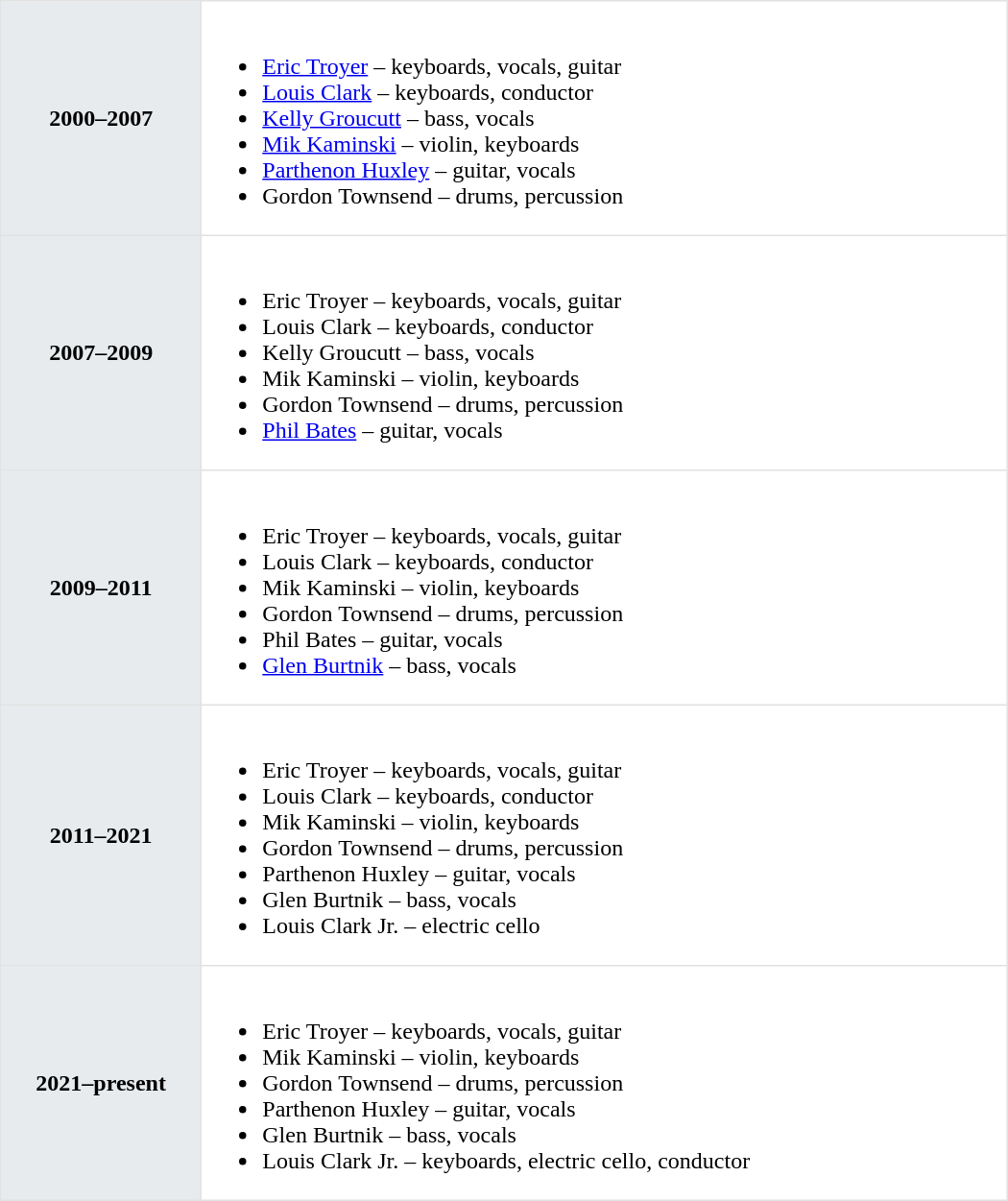<table class="toccolours" border="1" cellpadding="2" cellspacing="2" style="width: 700px; margin: 0 0 1em 1em; border-collapse: collapse; border: 1px solid #E2E2E2;">
<tr>
<th bgcolor="#E7EBEE">2000–2007</th>
<td><br><ul><li><a href='#'>Eric Troyer</a> – keyboards, vocals, guitar</li><li><a href='#'>Louis Clark</a> – keyboards, conductor</li><li><a href='#'>Kelly Groucutt</a> – bass, vocals</li><li><a href='#'>Mik Kaminski</a> – violin, keyboards</li><li><a href='#'>Parthenon Huxley</a> – guitar, vocals</li><li>Gordon Townsend – drums, percussion</li></ul></td>
</tr>
<tr>
<th bgcolor="#E7EBEE">2007–2009</th>
<td><br><ul><li>Eric Troyer – keyboards, vocals, guitar</li><li>Louis Clark – keyboards, conductor</li><li>Kelly Groucutt – bass, vocals</li><li>Mik Kaminski – violin, keyboards</li><li>Gordon Townsend – drums, percussion</li><li><a href='#'>Phil Bates</a> – guitar, vocals</li></ul></td>
</tr>
<tr>
<th bgcolor="#E7EBEE">2009–2011</th>
<td><br><ul><li>Eric Troyer – keyboards, vocals, guitar</li><li>Louis Clark – keyboards, conductor</li><li>Mik Kaminski – violin, keyboards</li><li>Gordon Townsend – drums, percussion</li><li>Phil Bates – guitar, vocals</li><li><a href='#'>Glen Burtnik</a> – bass, vocals</li></ul></td>
</tr>
<tr>
<th bgcolor="#E7EBEE">2011–2021</th>
<td><br><ul><li>Eric Troyer – keyboards, vocals, guitar</li><li>Louis Clark – keyboards, conductor</li><li>Mik Kaminski – violin, keyboards</li><li>Gordon Townsend – drums, percussion</li><li>Parthenon Huxley – guitar, vocals</li><li>Glen Burtnik – bass, vocals</li><li>Louis Clark Jr. – electric cello</li></ul></td>
</tr>
<tr>
<th bgcolor="#E7EBEE">2021–present</th>
<td><br><ul><li>Eric Troyer – keyboards, vocals, guitar</li><li>Mik Kaminski – violin, keyboards</li><li>Gordon Townsend – drums, percussion</li><li>Parthenon Huxley – guitar, vocals</li><li>Glen Burtnik – bass, vocals</li><li>Louis Clark Jr. – keyboards, electric cello, conductor</li></ul></td>
</tr>
</table>
